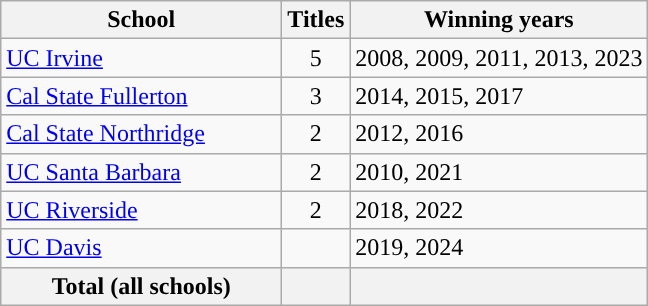<table class="wikitable">
<tr>
<th width=180px>School</th>
<th width=px>Titles</th>
<th width=px>Winning years</th>
</tr>
<tr>
<td><a href='#'>UC Irvine</a></td>
<td align=center>5</td>
<td>2008, 2009, 2011, 2013, 2023</td>
</tr>
<tr>
<td><a href='#'>Cal State Fullerton</a></td>
<td align=center>3</td>
<td>2014, 2015, 2017</td>
</tr>
<tr>
<td><a href='#'>Cal State Northridge</a></td>
<td align=center>2</td>
<td>2012, 2016</td>
</tr>
<tr>
<td><a href='#'>UC Santa Barbara</a></td>
<td align=center>2</td>
<td>2010, 2021</td>
</tr>
<tr>
<td><a href='#'>UC Riverside</a></td>
<td align=center>2</td>
<td>2018, 2022</td>
</tr>
<tr>
<td><a href='#'>UC Davis</a></td>
<td></td>
<td>2019, 2024</td>
</tr>
<tr>
<th>Total (all schools)</th>
<th></th>
<th></th>
</tr>
</table>
